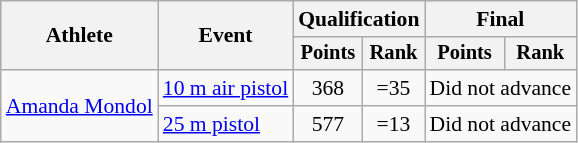<table class="wikitable" style="font-size:90%">
<tr>
<th rowspan="2">Athlete</th>
<th rowspan="2">Event</th>
<th colspan=2>Qualification</th>
<th colspan=2>Final</th>
</tr>
<tr style="font-size:95%">
<th>Points</th>
<th>Rank</th>
<th>Points</th>
<th>Rank</th>
</tr>
<tr align=center>
<td align=left rowspan=2><a href='#'>Amanda Mondol</a></td>
<td align=left><a href='#'>10 m air pistol</a></td>
<td>368</td>
<td>=35</td>
<td colspan=2>Did not advance</td>
</tr>
<tr align=center>
<td align=left><a href='#'>25 m pistol</a></td>
<td>577</td>
<td>=13</td>
<td colspan=2>Did not advance</td>
</tr>
</table>
